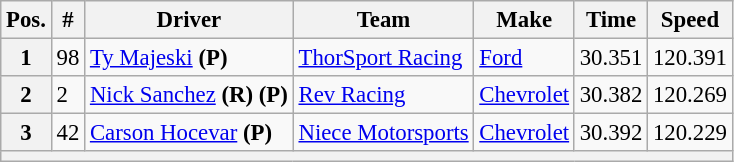<table class="wikitable" style="font-size:95%">
<tr>
<th>Pos.</th>
<th>#</th>
<th>Driver</th>
<th>Team</th>
<th>Make</th>
<th>Time</th>
<th>Speed</th>
</tr>
<tr>
<th>1</th>
<td>98</td>
<td><a href='#'>Ty Majeski</a> <strong>(P)</strong></td>
<td><a href='#'>ThorSport Racing</a></td>
<td><a href='#'>Ford</a></td>
<td>30.351</td>
<td>120.391</td>
</tr>
<tr>
<th>2</th>
<td>2</td>
<td><a href='#'>Nick Sanchez</a> <strong>(R) (P)</strong></td>
<td><a href='#'>Rev Racing</a></td>
<td><a href='#'>Chevrolet</a></td>
<td>30.382</td>
<td>120.269</td>
</tr>
<tr>
<th>3</th>
<td>42</td>
<td><a href='#'>Carson Hocevar</a> <strong>(P)</strong></td>
<td><a href='#'>Niece Motorsports</a></td>
<td><a href='#'>Chevrolet</a></td>
<td>30.392</td>
<td>120.229</td>
</tr>
<tr>
<th colspan="7"></th>
</tr>
</table>
